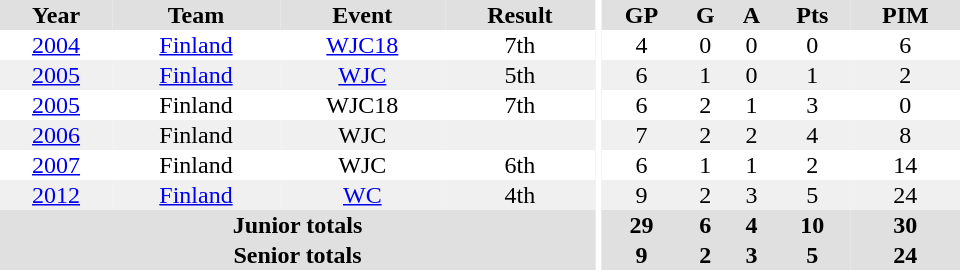<table border="0" cellpadding="1" cellspacing="0" ID="Table3" style="text-align:center; width:40em">
<tr ALIGN="center" bgcolor="#e0e0e0">
<th>Year</th>
<th>Team</th>
<th>Event</th>
<th>Result</th>
<th rowspan="99" bgcolor="#ffffff"></th>
<th>GP</th>
<th>G</th>
<th>A</th>
<th>Pts</th>
<th>PIM</th>
</tr>
<tr>
<td><a href='#'>2004</a></td>
<td><a href='#'>Finland</a></td>
<td><a href='#'>WJC18</a></td>
<td>7th</td>
<td>4</td>
<td>0</td>
<td>0</td>
<td>0</td>
<td>6</td>
</tr>
<tr bgcolor="#f0f0f0">
<td><a href='#'>2005</a></td>
<td><a href='#'>Finland</a></td>
<td><a href='#'>WJC</a></td>
<td>5th</td>
<td>6</td>
<td>1</td>
<td>0</td>
<td>1</td>
<td>2</td>
</tr>
<tr>
<td><a href='#'>2005</a></td>
<td>Finland</td>
<td>WJC18</td>
<td>7th</td>
<td>6</td>
<td>2</td>
<td>1</td>
<td>3</td>
<td>0</td>
</tr>
<tr bgcolor="#f0f0f0">
<td><a href='#'>2006</a></td>
<td>Finland</td>
<td>WJC</td>
<td></td>
<td>7</td>
<td>2</td>
<td>2</td>
<td>4</td>
<td>8</td>
</tr>
<tr>
<td><a href='#'>2007</a></td>
<td>Finland</td>
<td>WJC</td>
<td>6th</td>
<td>6</td>
<td>1</td>
<td>1</td>
<td>2</td>
<td>14</td>
</tr>
<tr bgcolor="#f0f0f0">
<td><a href='#'>2012</a></td>
<td><a href='#'>Finland</a></td>
<td><a href='#'>WC</a></td>
<td>4th</td>
<td>9</td>
<td>2</td>
<td>3</td>
<td>5</td>
<td>24</td>
</tr>
<tr bgcolor="#e0e0e0">
<th colspan="4">Junior totals</th>
<th>29</th>
<th>6</th>
<th>4</th>
<th>10</th>
<th>30</th>
</tr>
<tr bgcolor="#e0e0e0">
<th colspan="4">Senior totals</th>
<th>9</th>
<th>2</th>
<th>3</th>
<th>5</th>
<th>24</th>
</tr>
</table>
